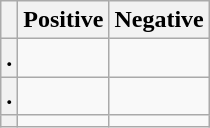<table class="wikitable">
<tr>
<th> </th>
<th>Positive</th>
<th>Negative</th>
</tr>
<tr>
<th>.</th>
<td></td>
<td></td>
</tr>
<tr>
<th>.</th>
<td></td>
<td></td>
</tr>
<tr>
<th></th>
<td></td>
<td></td>
</tr>
</table>
